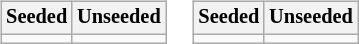<table>
<tr valign=top>
<td><br><table class="wikitable" style="font-size:85%">
<tr>
<th width=50%>Seeded</th>
<th width=50%>Unseeded</th>
</tr>
<tr>
<td valign=top></td>
<td valign=top></td>
</tr>
</table>
</td>
<td><br><table class="wikitable" style="font-size:85%">
<tr>
<th width=50%>Seeded</th>
<th width=50%>Unseeded</th>
</tr>
<tr>
<td valign=top></td>
<td valign=top></td>
</tr>
</table>
</td>
</tr>
</table>
